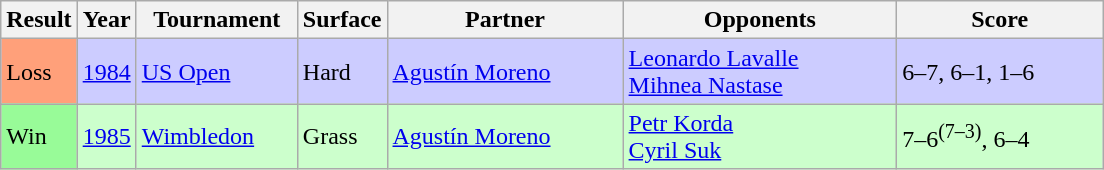<table class="sortable wikitable">
<tr>
<th style="width:40px;">Result</th>
<th style="width:30px;">Year</th>
<th style="width:100px;">Tournament</th>
<th style="width:50px;">Surface</th>
<th style="width:150px;">Partner</th>
<th style="width:175px;">Opponents</th>
<th style="width:130px;" class="unsortable">Score</th>
</tr>
<tr style="background:#ccccff;">
<td style="background:#ffa07a;">Loss</td>
<td><a href='#'>1984</a></td>
<td><a href='#'>US Open</a></td>
<td>Hard</td>
<td> <a href='#'>Agustín Moreno</a></td>
<td> <a href='#'>Leonardo Lavalle</a> <br>  <a href='#'>Mihnea Nastase</a></td>
<td>6–7, 6–1, 1–6</td>
</tr>
<tr style="background:#ccffcc;">
<td style="background:#98fb98;">Win</td>
<td><a href='#'>1985</a></td>
<td><a href='#'>Wimbledon</a></td>
<td>Grass</td>
<td> <a href='#'>Agustín Moreno</a></td>
<td> <a href='#'>Petr Korda</a> <br>  <a href='#'>Cyril Suk</a></td>
<td>7–6<sup>(7–3)</sup>, 6–4</td>
</tr>
</table>
